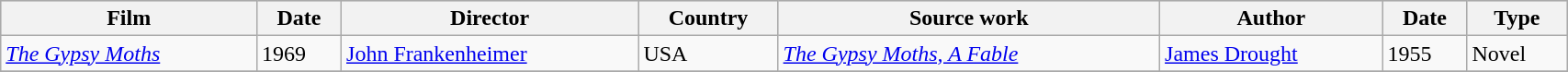<table class="wikitable" style=width:90%>
<tr style="background:#CCCCCC;">
<th>Film</th>
<th>Date</th>
<th>Director</th>
<th>Country</th>
<th>Source work</th>
<th>Author</th>
<th>Date</th>
<th>Type</th>
</tr>
<tr>
<td><em><a href='#'>The Gypsy Moths</a></em></td>
<td>1969</td>
<td><a href='#'>John Frankenheimer</a></td>
<td>USA</td>
<td><em><a href='#'>The Gypsy Moths, A Fable</a></em></td>
<td><a href='#'>James Drought</a></td>
<td>1955</td>
<td>Novel</td>
</tr>
<tr>
</tr>
</table>
